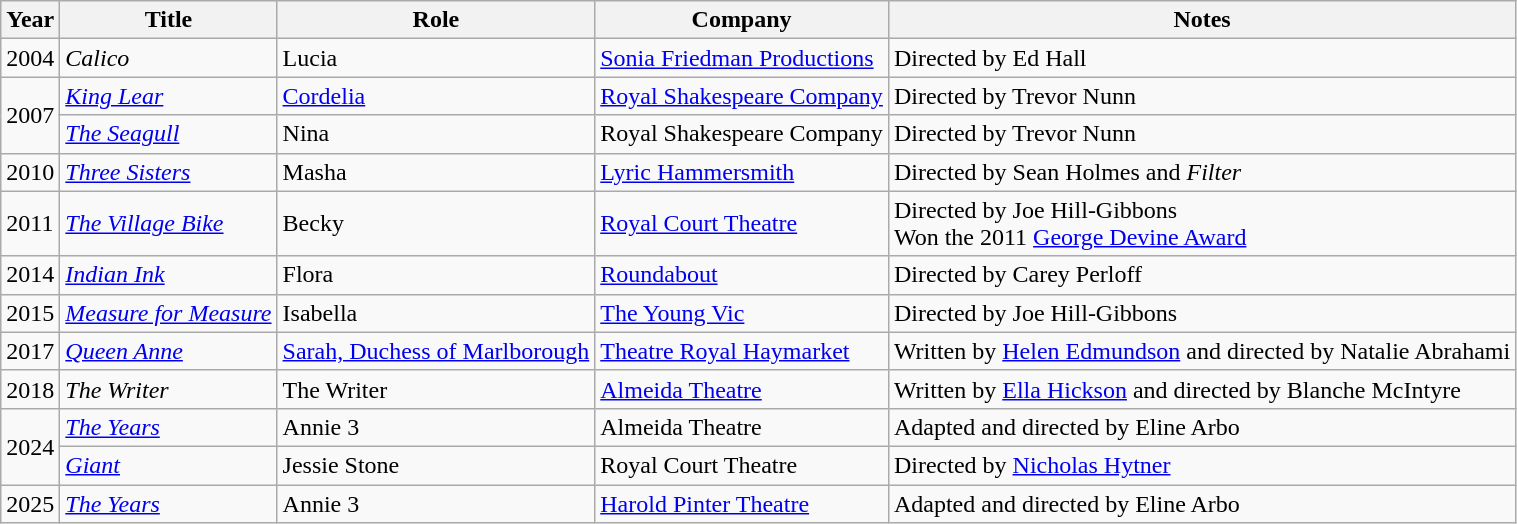<table class="wikitable">
<tr>
<th>Year</th>
<th>Title</th>
<th>Role</th>
<th>Company</th>
<th>Notes</th>
</tr>
<tr>
<td>2004</td>
<td><em>Calico</em></td>
<td>Lucia</td>
<td><a href='#'>Sonia Friedman Productions</a></td>
<td>Directed by Ed Hall</td>
</tr>
<tr>
<td rowspan="2">2007</td>
<td><em><a href='#'>King Lear</a></em></td>
<td><a href='#'>Cordelia</a></td>
<td><a href='#'>Royal Shakespeare Company</a></td>
<td>Directed by Trevor Nunn</td>
</tr>
<tr>
<td><em><a href='#'>The Seagull</a></em></td>
<td>Nina</td>
<td>Royal Shakespeare Company</td>
<td>Directed by Trevor Nunn</td>
</tr>
<tr>
<td>2010</td>
<td><em><a href='#'>Three Sisters</a></em></td>
<td>Masha</td>
<td><a href='#'>Lyric Hammersmith</a></td>
<td>Directed by Sean Holmes and <em>Filter</em></td>
</tr>
<tr>
<td>2011</td>
<td><em><a href='#'>The Village Bike</a></em></td>
<td>Becky</td>
<td><a href='#'>Royal Court Theatre</a></td>
<td>Directed by Joe Hill-Gibbons <br>Won the 2011 <a href='#'>George Devine Award</a></td>
</tr>
<tr>
<td>2014</td>
<td><em><a href='#'>Indian Ink</a></em></td>
<td>Flora</td>
<td><a href='#'>Roundabout</a></td>
<td>Directed by Carey Perloff</td>
</tr>
<tr>
<td>2015</td>
<td><em><a href='#'>Measure for Measure</a></em></td>
<td>Isabella</td>
<td><a href='#'>The Young Vic</a></td>
<td>Directed by Joe Hill-Gibbons</td>
</tr>
<tr>
<td>2017</td>
<td><em><a href='#'>Queen Anne</a></em></td>
<td><a href='#'>Sarah, Duchess of Marlborough</a></td>
<td><a href='#'>Theatre Royal Haymarket</a></td>
<td>Written by <a href='#'>Helen Edmundson</a> and directed by Natalie Abrahami</td>
</tr>
<tr>
<td>2018</td>
<td><em>The Writer</em></td>
<td>The Writer</td>
<td><a href='#'>Almeida Theatre</a></td>
<td>Written by <a href='#'>Ella Hickson</a> and directed by Blanche McIntyre</td>
</tr>
<tr>
<td rowspan="2">2024</td>
<td><em><a href='#'>The Years</a></em></td>
<td>Annie 3</td>
<td>Almeida Theatre</td>
<td>Adapted and directed by Eline Arbo</td>
</tr>
<tr>
<td><em><a href='#'>Giant</a></em></td>
<td>Jessie Stone</td>
<td>Royal Court Theatre</td>
<td>Directed by <a href='#'>Nicholas Hytner</a></td>
</tr>
<tr>
<td>2025</td>
<td><em><a href='#'>The Years</a></em></td>
<td>Annie 3</td>
<td><a href='#'>Harold Pinter Theatre</a></td>
<td>Adapted and directed by Eline Arbo</td>
</tr>
</table>
